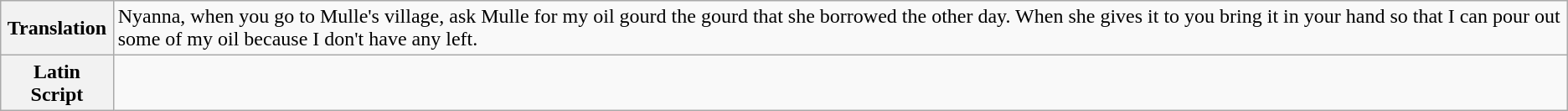<table class="wikitable">
<tr>
<th>Translation</th>
<td>Nyanna, when you go to Mulle's village, ask Mulle for my oil gourd the gourd that she borrowed the other day. When she gives it to you bring it in your hand so that I can pour out some of my oil because I don't have any left.</td>
</tr>
<tr>
<th>Latin Script</th>
<td></td>
</tr>
</table>
